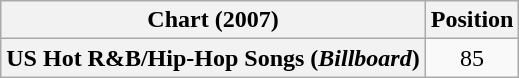<table class="wikitable plainrowheaders" style="text-align:center">
<tr>
<th scope="col">Chart (2007)</th>
<th scope="col">Position</th>
</tr>
<tr>
<th scope="row">US Hot R&B/Hip-Hop Songs (<em>Billboard</em>)</th>
<td>85</td>
</tr>
</table>
